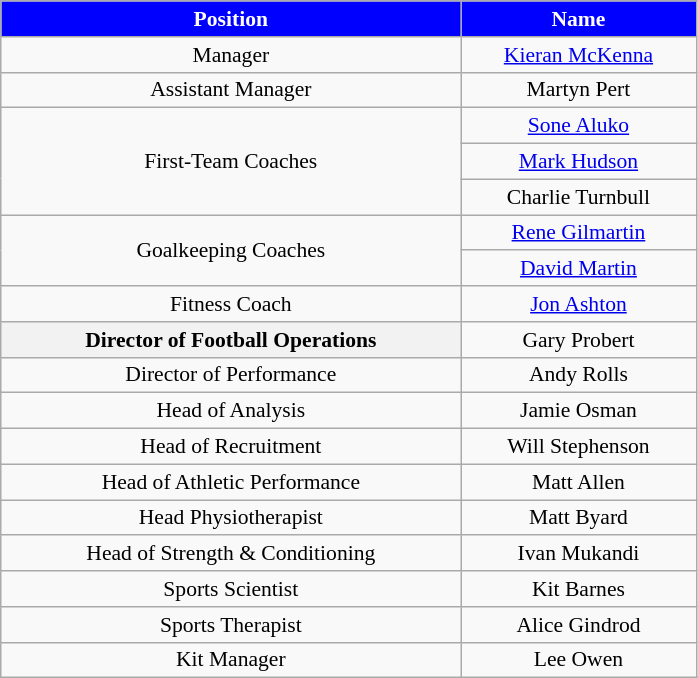<table class="wikitable"  style="text-align:center; font-size:90%; ">
<tr>
<th style="background:blue; color:white; width:300px;">Position</th>
<th style="background:blue; color:white; width:150px;">Name</th>
</tr>
<tr>
<td>Manager</td>
<td> <a href='#'>Kieran McKenna</a></td>
</tr>
<tr>
<td>Assistant Manager</td>
<td> Martyn Pert</td>
</tr>
<tr>
<td rowspan=3>First-Team Coaches</td>
<td> <a href='#'>Sone Aluko</a></td>
</tr>
<tr>
<td> <a href='#'>Mark Hudson</a></td>
</tr>
<tr>
<td> Charlie Turnbull</td>
</tr>
<tr>
<td rowspan=2>Goalkeeping Coaches</td>
<td> <a href='#'>Rene Gilmartin</a></td>
</tr>
<tr>
<td> <a href='#'>David Martin</a></td>
</tr>
<tr>
<td>Fitness Coach</td>
<td> <a href='#'>Jon Ashton</a></td>
</tr>
<tr>
<th scope=row>Director of Football Operations</th>
<td> Gary Probert</td>
</tr>
<tr>
<td>Director of Performance</td>
<td> Andy Rolls</td>
</tr>
<tr>
<td>Head of Analysis</td>
<td> Jamie Osman</td>
</tr>
<tr>
<td>Head of Recruitment</td>
<td> Will Stephenson</td>
</tr>
<tr>
<td>Head of Athletic Performance</td>
<td> Matt Allen</td>
</tr>
<tr>
<td>Head Physiotherapist</td>
<td> Matt Byard</td>
</tr>
<tr>
<td>Head of Strength & Conditioning</td>
<td> Ivan Mukandi</td>
</tr>
<tr>
<td>Sports Scientist</td>
<td> Kit Barnes</td>
</tr>
<tr>
<td>Sports Therapist</td>
<td> Alice Gindrod</td>
</tr>
<tr>
<td>Kit Manager</td>
<td> Lee Owen</td>
</tr>
</table>
